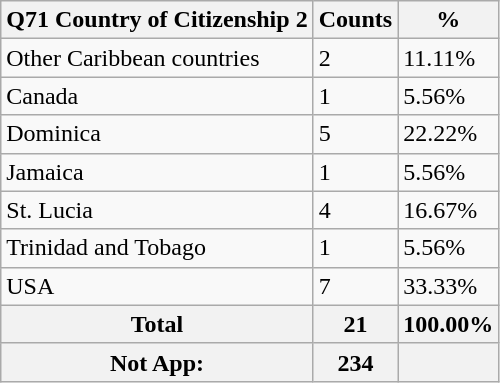<table class="wikitable sortable">
<tr>
<th>Q71 Country of Citizenship 2</th>
<th>Counts</th>
<th>%</th>
</tr>
<tr>
<td>Other Caribbean countries</td>
<td>2</td>
<td>11.11%</td>
</tr>
<tr>
<td>Canada</td>
<td>1</td>
<td>5.56%</td>
</tr>
<tr>
<td>Dominica</td>
<td>5</td>
<td>22.22%</td>
</tr>
<tr>
<td>Jamaica</td>
<td>1</td>
<td>5.56%</td>
</tr>
<tr>
<td>St. Lucia</td>
<td>4</td>
<td>16.67%</td>
</tr>
<tr>
<td>Trinidad and Tobago</td>
<td>1</td>
<td>5.56%</td>
</tr>
<tr>
<td>USA</td>
<td>7</td>
<td>33.33%</td>
</tr>
<tr>
<th>Total</th>
<th>21</th>
<th>100.00%</th>
</tr>
<tr>
<th>Not App:</th>
<th>234</th>
<th></th>
</tr>
</table>
